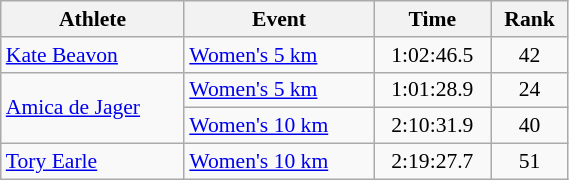<table class="wikitable" style="text-align:center; font-size:90%; width:30%;">
<tr>
<th>Athlete</th>
<th>Event</th>
<th>Time</th>
<th>Rank</th>
</tr>
<tr>
<td align=left><a href='#'>Kate Beavon</a></td>
<td align=left><a href='#'>Women's 5 km</a></td>
<td>1:02:46.5</td>
<td>42</td>
</tr>
<tr>
<td align=left rowspan=2><a href='#'>Amica de Jager</a></td>
<td align=left><a href='#'>Women's 5 km</a></td>
<td>1:01:28.9</td>
<td>24</td>
</tr>
<tr>
<td align=left><a href='#'>Women's 10 km</a></td>
<td>2:10:31.9</td>
<td>40</td>
</tr>
<tr>
<td align=left><a href='#'>Tory Earle</a></td>
<td align=left><a href='#'>Women's 10 km</a></td>
<td>2:19:27.7</td>
<td>51</td>
</tr>
</table>
